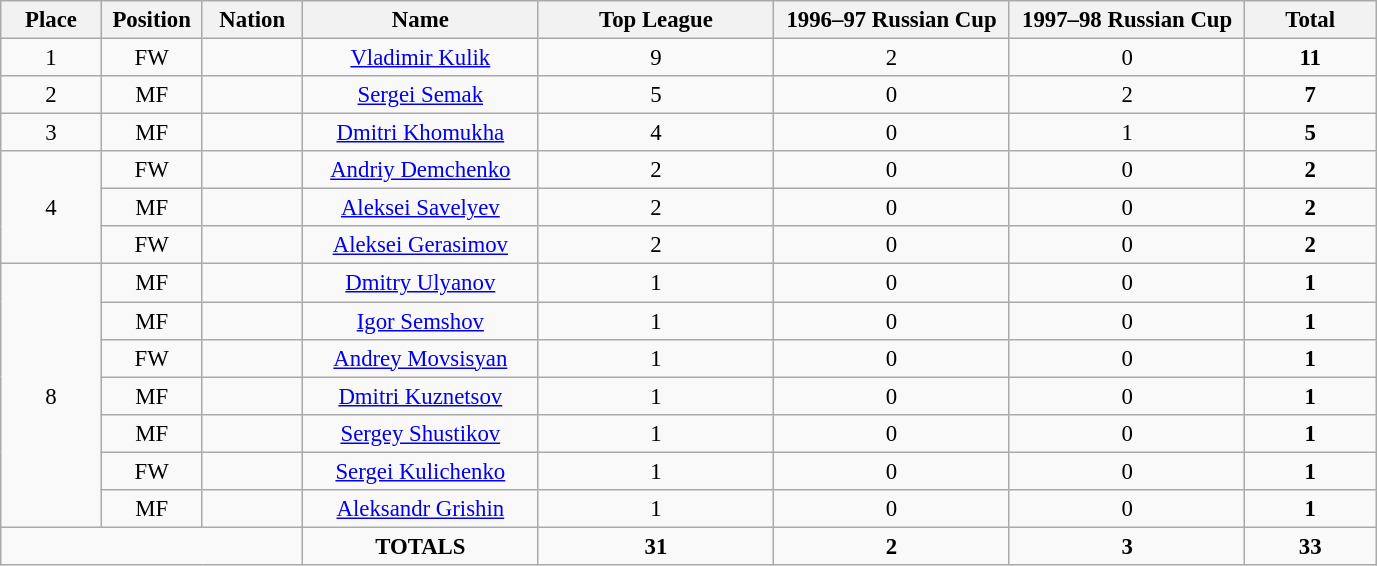<table class="wikitable" style="font-size: 95%; text-align: center;">
<tr>
<th width=60>Place</th>
<th width=60>Position</th>
<th width=60>Nation</th>
<th width=150>Name</th>
<th width=150>Top League</th>
<th width=150>1996–97 Russian Cup</th>
<th width=150>1997–98 Russian Cup</th>
<th width=80><strong>Total</strong></th>
</tr>
<tr>
<td>1</td>
<td>FW</td>
<td></td>
<td><a href='#'>Vladimir Kulik</a></td>
<td>9</td>
<td>2</td>
<td>0</td>
<td><strong>11</strong></td>
</tr>
<tr>
<td>2</td>
<td>MF</td>
<td></td>
<td><a href='#'>Sergei Semak</a></td>
<td>5</td>
<td>0</td>
<td>2</td>
<td><strong>7</strong></td>
</tr>
<tr>
<td>3</td>
<td>MF</td>
<td></td>
<td><a href='#'>Dmitri Khomukha</a></td>
<td>4</td>
<td>0</td>
<td>1</td>
<td><strong>5</strong></td>
</tr>
<tr>
<td rowspan="3">4</td>
<td>FW</td>
<td></td>
<td><a href='#'>Andriy Demchenko</a></td>
<td>2</td>
<td>0</td>
<td>0</td>
<td><strong>2</strong></td>
</tr>
<tr>
<td>MF</td>
<td></td>
<td><a href='#'>Aleksei Savelyev</a></td>
<td>2</td>
<td>0</td>
<td>0</td>
<td><strong>2</strong></td>
</tr>
<tr>
<td>FW</td>
<td></td>
<td><a href='#'>Aleksei Gerasimov</a></td>
<td>2</td>
<td>0</td>
<td>0</td>
<td><strong>2</strong></td>
</tr>
<tr>
<td rowspan="7">8</td>
<td>MF</td>
<td></td>
<td><a href='#'>Dmitry Ulyanov</a></td>
<td>1</td>
<td>0</td>
<td>0</td>
<td><strong>1</strong></td>
</tr>
<tr>
<td>MF</td>
<td></td>
<td><a href='#'>Igor Semshov</a></td>
<td>1</td>
<td>0</td>
<td>0</td>
<td><strong>1</strong></td>
</tr>
<tr>
<td>FW</td>
<td></td>
<td><a href='#'>Andrey Movsisyan</a></td>
<td>1</td>
<td>0</td>
<td>0</td>
<td><strong>1</strong></td>
</tr>
<tr>
<td>MF</td>
<td></td>
<td><a href='#'>Dmitri Kuznetsov</a></td>
<td>1</td>
<td>0</td>
<td>0</td>
<td><strong>1</strong></td>
</tr>
<tr>
<td>MF</td>
<td></td>
<td><a href='#'>Sergey Shustikov</a></td>
<td>1</td>
<td>0</td>
<td>0</td>
<td><strong>1</strong></td>
</tr>
<tr>
<td>FW</td>
<td></td>
<td><a href='#'>Sergei Kulichenko</a></td>
<td>1</td>
<td>0</td>
<td>0</td>
<td><strong>1</strong></td>
</tr>
<tr>
<td>MF</td>
<td></td>
<td><a href='#'>Aleksandr Grishin</a></td>
<td>1</td>
<td>0</td>
<td>0</td>
<td><strong>1</strong></td>
</tr>
<tr>
<td colspan="3"></td>
<td><strong>TOTALS</strong></td>
<td><strong>31</strong></td>
<td><strong>2</strong></td>
<td><strong>3</strong></td>
<td><strong>33</strong></td>
</tr>
</table>
